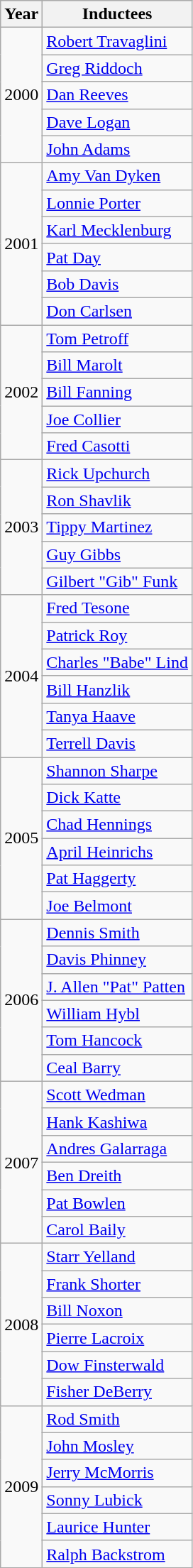<table class="wikitable">
<tr>
<th>Year</th>
<th colspan="6">Inductees</th>
</tr>
<tr>
<td rowspan="5">2000</td>
<td><a href='#'>Robert Travaglini</a></td>
</tr>
<tr>
<td><a href='#'>Greg Riddoch</a></td>
</tr>
<tr>
<td><a href='#'>Dan Reeves</a></td>
</tr>
<tr>
<td><a href='#'>Dave Logan</a></td>
</tr>
<tr>
<td><a href='#'>John Adams</a></td>
</tr>
<tr>
<td rowspan="6">2001</td>
<td><a href='#'>Amy Van Dyken</a></td>
</tr>
<tr>
<td><a href='#'>Lonnie Porter</a></td>
</tr>
<tr>
<td><a href='#'>Karl Mecklenburg</a></td>
</tr>
<tr>
<td><a href='#'>Pat Day</a></td>
</tr>
<tr>
<td><a href='#'>Bob Davis</a></td>
</tr>
<tr>
<td><a href='#'>Don Carlsen</a></td>
</tr>
<tr>
<td rowspan="5">2002</td>
<td><a href='#'>Tom Petroff</a></td>
</tr>
<tr>
<td><a href='#'>Bill Marolt</a></td>
</tr>
<tr>
<td><a href='#'>Bill Fanning</a></td>
</tr>
<tr>
<td><a href='#'>Joe Collier</a></td>
</tr>
<tr>
<td><a href='#'>Fred Casotti</a></td>
</tr>
<tr>
<td rowspan="5">2003</td>
<td><a href='#'>Rick Upchurch</a></td>
</tr>
<tr>
<td><a href='#'>Ron Shavlik</a></td>
</tr>
<tr>
<td><a href='#'>Tippy Martinez</a></td>
</tr>
<tr>
<td><a href='#'>Guy Gibbs</a></td>
</tr>
<tr>
<td><a href='#'>Gilbert "Gib" Funk</a></td>
</tr>
<tr>
<td rowspan="6">2004</td>
<td><a href='#'>Fred Tesone</a></td>
</tr>
<tr>
<td><a href='#'>Patrick Roy</a></td>
</tr>
<tr>
<td><a href='#'>Charles "Babe" Lind</a></td>
</tr>
<tr>
<td><a href='#'>Bill Hanzlik</a></td>
</tr>
<tr>
<td><a href='#'>Tanya Haave</a></td>
</tr>
<tr>
<td><a href='#'>Terrell Davis</a></td>
</tr>
<tr>
<td rowspan="6">2005</td>
<td><a href='#'>Shannon Sharpe</a></td>
</tr>
<tr>
<td><a href='#'>Dick Katte</a></td>
</tr>
<tr>
<td><a href='#'>Chad Hennings</a></td>
</tr>
<tr>
<td><a href='#'>April Heinrichs</a></td>
</tr>
<tr>
<td><a href='#'>Pat Haggerty</a></td>
</tr>
<tr>
<td><a href='#'>Joe Belmont</a></td>
</tr>
<tr>
<td rowspan="6">2006</td>
<td><a href='#'>Dennis Smith</a></td>
</tr>
<tr>
<td><a href='#'>Davis Phinney</a></td>
</tr>
<tr>
<td><a href='#'>J. Allen "Pat" Patten</a></td>
</tr>
<tr>
<td><a href='#'>William Hybl</a></td>
</tr>
<tr>
<td><a href='#'>Tom Hancock</a></td>
</tr>
<tr>
<td><a href='#'>Ceal Barry</a></td>
</tr>
<tr>
<td rowspan="6">2007</td>
<td><a href='#'>Scott Wedman</a></td>
</tr>
<tr>
<td><a href='#'>Hank Kashiwa</a></td>
</tr>
<tr>
<td><a href='#'>Andres Galarraga</a></td>
</tr>
<tr>
<td><a href='#'>Ben Dreith</a></td>
</tr>
<tr>
<td><a href='#'>Pat Bowlen</a></td>
</tr>
<tr>
<td><a href='#'>Carol Baily</a></td>
</tr>
<tr>
<td rowspan="6">2008</td>
<td><a href='#'>Starr Yelland</a></td>
</tr>
<tr>
<td><a href='#'>Frank Shorter</a></td>
</tr>
<tr>
<td><a href='#'>Bill Noxon</a></td>
</tr>
<tr>
<td><a href='#'>Pierre Lacroix</a></td>
</tr>
<tr>
<td><a href='#'>Dow Finsterwald</a></td>
</tr>
<tr>
<td><a href='#'>Fisher DeBerry</a></td>
</tr>
<tr>
<td rowspan="6">2009</td>
<td><a href='#'>Rod Smith</a></td>
</tr>
<tr>
<td><a href='#'>John Mosley</a></td>
</tr>
<tr>
<td><a href='#'>Jerry McMorris</a></td>
</tr>
<tr>
<td><a href='#'>Sonny Lubick</a></td>
</tr>
<tr>
<td><a href='#'>Laurice Hunter</a></td>
</tr>
<tr>
<td><a href='#'>Ralph Backstrom</a></td>
</tr>
</table>
